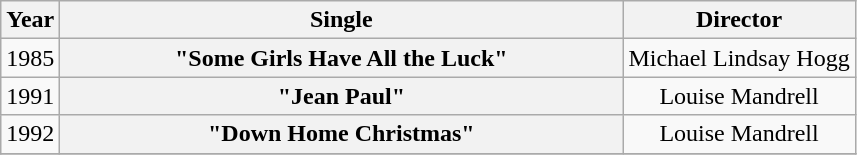<table class="wikitable plainrowheaders" style="text-align:center;">
<tr>
<th>Year</th>
<th style="width:23em;">Single</th>
<th>Director</th>
</tr>
<tr>
<td>1985</td>
<th scope="row">"Some Girls Have All the Luck"</th>
<td>Michael Lindsay Hogg</td>
</tr>
<tr>
<td>1991</td>
<th scope="row">"Jean Paul"</th>
<td>Louise Mandrell</td>
</tr>
<tr>
<td>1992</td>
<th scope="row">"Down Home Christmas"</th>
<td>Louise Mandrell</td>
</tr>
<tr>
</tr>
</table>
